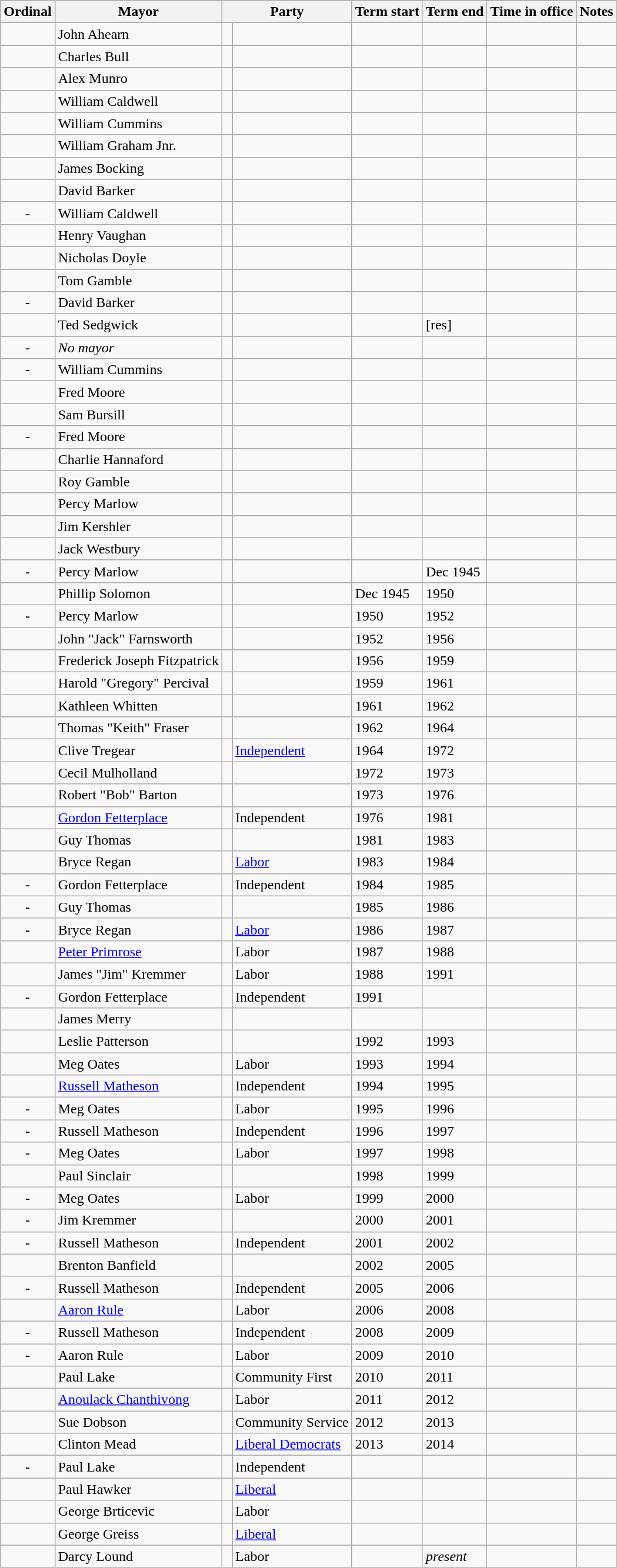<table class="wikitable sortable">
<tr>
<th>Ordinal</th>
<th>Mayor</th>
<th colspan=2>Party</th>
<th>Term start</th>
<th>Term end</th>
<th>Time in office</th>
<th>Notes</th>
</tr>
<tr>
<td align=center></td>
<td>John Ahearn</td>
<td></td>
<td></td>
<td></td>
<td></td>
<td align=right></td>
<td></td>
</tr>
<tr>
<td align=center></td>
<td>Charles Bull</td>
<td></td>
<td></td>
<td></td>
<td></td>
<td align=right></td>
<td></td>
</tr>
<tr>
<td align=center></td>
<td>Alex Munro</td>
<td></td>
<td></td>
<td></td>
<td></td>
<td align=right></td>
<td></td>
</tr>
<tr>
<td align=center></td>
<td>William Caldwell</td>
<td></td>
<td></td>
<td></td>
<td></td>
<td align=right></td>
<td></td>
</tr>
<tr>
<td align=center></td>
<td>William Cummins</td>
<td></td>
<td></td>
<td></td>
<td></td>
<td align=right></td>
<td></td>
</tr>
<tr>
<td align=center></td>
<td>William Graham Jnr.</td>
<td></td>
<td></td>
<td></td>
<td></td>
<td align=right></td>
<td></td>
</tr>
<tr>
<td align=center></td>
<td>James Bocking</td>
<td></td>
<td></td>
<td></td>
<td></td>
<td align=right></td>
<td></td>
</tr>
<tr>
<td align=center></td>
<td>David Barker</td>
<td></td>
<td></td>
<td></td>
<td></td>
<td align=right></td>
<td></td>
</tr>
<tr>
<td align=center>-</td>
<td>William Caldwell</td>
<td></td>
<td></td>
<td></td>
<td></td>
<td align=right></td>
<td></td>
</tr>
<tr>
<td align=center></td>
<td>Henry Vaughan</td>
<td></td>
<td></td>
<td></td>
<td></td>
<td align=right></td>
<td></td>
</tr>
<tr>
<td align=center></td>
<td>Nicholas Doyle</td>
<td></td>
<td></td>
<td></td>
<td></td>
<td align=right></td>
<td></td>
</tr>
<tr>
<td align=center></td>
<td>Tom Gamble</td>
<td></td>
<td></td>
<td></td>
<td></td>
<td align=right></td>
<td></td>
</tr>
<tr>
<td align=center>-</td>
<td>David Barker</td>
<td></td>
<td></td>
<td></td>
<td></td>
<td align=right></td>
<td></td>
</tr>
<tr>
<td align=center></td>
<td>Ted Sedgwick</td>
<td></td>
<td></td>
<td></td>
<td> [res]</td>
<td align=right></td>
<td></td>
</tr>
<tr>
<td align=center>-</td>
<td><em>No mayor</em></td>
<td></td>
<td></td>
<td></td>
<td></td>
<td align=right></td>
<td></td>
</tr>
<tr>
<td align=center>-</td>
<td>William Cummins</td>
<td></td>
<td></td>
<td></td>
<td></td>
<td align=right></td>
<td></td>
</tr>
<tr>
<td align=center></td>
<td>Fred Moore</td>
<td></td>
<td></td>
<td></td>
<td></td>
<td align=right></td>
<td></td>
</tr>
<tr>
<td align=center></td>
<td>Sam Bursill</td>
<td></td>
<td></td>
<td></td>
<td></td>
<td align=right></td>
<td></td>
</tr>
<tr>
<td align=center>-</td>
<td>Fred Moore</td>
<td></td>
<td></td>
<td></td>
<td></td>
<td align=right></td>
<td></td>
</tr>
<tr>
<td align=center></td>
<td>Charlie Hannaford</td>
<td></td>
<td></td>
<td></td>
<td></td>
<td align=right></td>
<td></td>
</tr>
<tr>
<td align=center></td>
<td>Roy Gamble</td>
<td></td>
<td></td>
<td></td>
<td></td>
<td align=right></td>
<td></td>
</tr>
<tr>
<td align=center></td>
<td>Percy Marlow</td>
<td></td>
<td></td>
<td></td>
<td></td>
<td align=right></td>
<td></td>
</tr>
<tr>
<td align=center></td>
<td>Jim Kershler</td>
<td></td>
<td></td>
<td></td>
<td></td>
<td align=right></td>
<td></td>
</tr>
<tr>
<td align=center></td>
<td>Jack Westbury</td>
<td></td>
<td></td>
<td></td>
<td></td>
<td align=right></td>
<td></td>
</tr>
<tr>
<td align=center>-</td>
<td>Percy Marlow</td>
<td></td>
<td></td>
<td></td>
<td>Dec 1945</td>
<td></td>
<td></td>
</tr>
<tr>
<td align=center></td>
<td>Phillip Solomon</td>
<td></td>
<td></td>
<td>Dec 1945</td>
<td>1950</td>
<td></td>
<td></td>
</tr>
<tr>
<td align=center>-</td>
<td>Percy Marlow</td>
<td></td>
<td></td>
<td>1950</td>
<td>1952</td>
<td></td>
<td></td>
</tr>
<tr>
<td align=center></td>
<td>John "Jack" Farnsworth</td>
<td></td>
<td></td>
<td>1952</td>
<td>1956</td>
<td></td>
<td></td>
</tr>
<tr>
<td align=center></td>
<td>Frederick Joseph Fitzpatrick</td>
<td></td>
<td></td>
<td>1956</td>
<td>1959</td>
<td></td>
<td></td>
</tr>
<tr>
<td align=center></td>
<td>Harold "Gregory" Percival</td>
<td></td>
<td></td>
<td>1959</td>
<td>1961</td>
<td></td>
<td></td>
</tr>
<tr>
<td align=center></td>
<td>Kathleen Whitten</td>
<td></td>
<td></td>
<td>1961</td>
<td>1962</td>
<td></td>
<td></td>
</tr>
<tr>
<td align=center></td>
<td>Thomas "Keith" Fraser</td>
<td></td>
<td></td>
<td>1962</td>
<td>1964</td>
<td></td>
<td></td>
</tr>
<tr>
<td align=center></td>
<td>Clive Tregear</td>
<td> </td>
<td><a href='#'>Independent</a></td>
<td>1964</td>
<td>1972</td>
<td></td>
<td></td>
</tr>
<tr>
<td align=center></td>
<td>Cecil Mulholland</td>
<td></td>
<td></td>
<td>1972</td>
<td>1973</td>
<td></td>
<td></td>
</tr>
<tr>
<td align=center></td>
<td>Robert "Bob" Barton</td>
<td></td>
<td></td>
<td>1973</td>
<td>1976</td>
<td></td>
<td></td>
</tr>
<tr>
<td align=center></td>
<td><a href='#'>Gordon Fetterplace</a> </td>
<td> </td>
<td>Independent</td>
<td>1976</td>
<td>1981</td>
<td></td>
<td></td>
</tr>
<tr>
<td align=center></td>
<td>Guy Thomas</td>
<td></td>
<td></td>
<td>1981</td>
<td>1983</td>
<td></td>
<td></td>
</tr>
<tr>
<td align=center></td>
<td>Bryce Regan</td>
<td> </td>
<td><a href='#'>Labor</a></td>
<td>1983</td>
<td>1984</td>
<td></td>
<td></td>
</tr>
<tr>
<td align=center>-</td>
<td>Gordon Fetterplace </td>
<td> </td>
<td>Independent</td>
<td>1984</td>
<td>1985</td>
<td></td>
<td></td>
</tr>
<tr>
<td align=center>-</td>
<td>Guy Thomas</td>
<td></td>
<td></td>
<td>1985</td>
<td>1986</td>
<td></td>
<td></td>
</tr>
<tr>
<td align=center>-</td>
<td>Bryce Regan</td>
<td> </td>
<td><a href='#'>Labor</a></td>
<td>1986</td>
<td>1987</td>
<td></td>
<td></td>
</tr>
<tr>
<td align=center></td>
<td><a href='#'>Peter Primrose</a></td>
<td> </td>
<td>Labor</td>
<td>1987</td>
<td>1988</td>
<td></td>
<td></td>
</tr>
<tr>
<td align=center></td>
<td>James "Jim" Kremmer</td>
<td> </td>
<td>Labor</td>
<td>1988</td>
<td>1991</td>
<td></td>
<td></td>
</tr>
<tr>
<td align=center>-</td>
<td>Gordon Fetterplace </td>
<td> </td>
<td>Independent</td>
<td>1991</td>
<td></td>
<td></td>
<td></td>
</tr>
<tr>
<td align=center></td>
<td>James Merry</td>
<td></td>
<td></td>
<td></td>
<td></td>
<td></td>
<td></td>
</tr>
<tr>
<td align=center></td>
<td>Leslie Patterson</td>
<td></td>
<td></td>
<td>1992</td>
<td>1993</td>
<td></td>
<td></td>
</tr>
<tr>
<td align=center></td>
<td>Meg Oates</td>
<td> </td>
<td>Labor</td>
<td>1993</td>
<td>1994</td>
<td></td>
<td></td>
</tr>
<tr>
<td align=center></td>
<td><a href='#'>Russell Matheson</a></td>
<td> </td>
<td>Independent</td>
<td>1994</td>
<td>1995</td>
<td></td>
<td></td>
</tr>
<tr>
<td align=center>-</td>
<td>Meg Oates</td>
<td> </td>
<td>Labor</td>
<td>1995</td>
<td>1996</td>
<td></td>
<td></td>
</tr>
<tr>
<td align=center>-</td>
<td>Russell Matheson</td>
<td> </td>
<td>Independent</td>
<td>1996</td>
<td>1997</td>
<td></td>
<td></td>
</tr>
<tr>
<td align=center>-</td>
<td>Meg Oates</td>
<td> </td>
<td>Labor</td>
<td>1997</td>
<td>1998</td>
<td></td>
<td></td>
</tr>
<tr>
<td align=center></td>
<td>Paul Sinclair</td>
<td></td>
<td></td>
<td>1998</td>
<td>1999</td>
<td></td>
<td></td>
</tr>
<tr>
<td align=center>-</td>
<td>Meg Oates</td>
<td> </td>
<td>Labor</td>
<td>1999</td>
<td>2000</td>
<td></td>
<td></td>
</tr>
<tr>
<td align=center>-</td>
<td>Jim Kremmer</td>
<td></td>
<td></td>
<td>2000</td>
<td>2001</td>
<td></td>
<td></td>
</tr>
<tr>
<td align=center>-</td>
<td>Russell Matheson</td>
<td> </td>
<td>Independent</td>
<td>2001</td>
<td>2002</td>
<td></td>
<td></td>
</tr>
<tr>
<td align=center></td>
<td>Brenton Banfield</td>
<td></td>
<td></td>
<td>2002</td>
<td>2005</td>
<td></td>
<td></td>
</tr>
<tr>
<td align=center>-</td>
<td>Russell Matheson</td>
<td> </td>
<td>Independent</td>
<td>2005</td>
<td>2006</td>
<td></td>
<td></td>
</tr>
<tr>
<td align=center></td>
<td><a href='#'>Aaron Rule</a></td>
<td> </td>
<td>Labor</td>
<td>2006</td>
<td>2008</td>
<td></td>
<td></td>
</tr>
<tr>
<td align=center>-</td>
<td>Russell Matheson</td>
<td> </td>
<td>Independent</td>
<td>2008</td>
<td>2009</td>
<td></td>
<td></td>
</tr>
<tr>
<td align=center>-</td>
<td>Aaron Rule</td>
<td> </td>
<td>Labor</td>
<td>2009</td>
<td>2010</td>
<td></td>
<td></td>
</tr>
<tr>
<td align=center></td>
<td>Paul Lake</td>
<td> </td>
<td>Community First</td>
<td>2010</td>
<td>2011</td>
<td></td>
<td></td>
</tr>
<tr>
<td align=center></td>
<td><a href='#'>Anoulack Chanthivong</a></td>
<td> </td>
<td>Labor</td>
<td>2011</td>
<td>2012</td>
<td></td>
<td></td>
</tr>
<tr>
<td align=center></td>
<td>Sue Dobson</td>
<td> </td>
<td>Community Service</td>
<td>2012</td>
<td>2013</td>
<td></td>
<td></td>
</tr>
<tr>
<td align=center></td>
<td>Clinton Mead</td>
<td> </td>
<td><a href='#'>Liberal Democrats</a></td>
<td>2013</td>
<td>2014</td>
<td></td>
<td></td>
</tr>
<tr>
<td align=center>-</td>
<td>Paul Lake</td>
<td> </td>
<td>Independent</td>
<td></td>
<td></td>
<td align=right></td>
<td></td>
</tr>
<tr>
<td align=center></td>
<td>Paul Hawker</td>
<td> </td>
<td><a href='#'>Liberal</a></td>
<td></td>
<td></td>
<td align=right></td>
<td></td>
</tr>
<tr>
<td align=center></td>
<td>George Brticevic</td>
<td> </td>
<td>Labor</td>
<td></td>
<td></td>
<td align=right></td>
<td></td>
</tr>
<tr>
<td align=center></td>
<td>George Greiss</td>
<td> </td>
<td><a href='#'>Liberal</a></td>
<td></td>
<td></td>
<td align=right></td>
<td></td>
</tr>
<tr>
<td align=center></td>
<td>Darcy Lound</td>
<td> </td>
<td>Labor</td>
<td></td>
<td><em>present</em></td>
<td align=right></td>
<td></td>
</tr>
</table>
